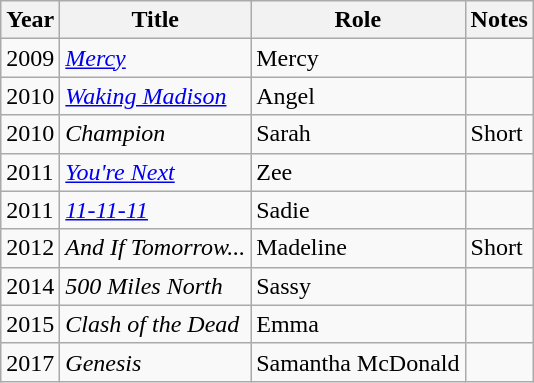<table class="wikitable sortable">
<tr>
<th>Year</th>
<th>Title</th>
<th>Role</th>
<th class="unsortable">Notes</th>
</tr>
<tr>
<td>2009</td>
<td><em><a href='#'>Mercy</a></em></td>
<td>Mercy</td>
<td></td>
</tr>
<tr>
<td>2010</td>
<td><em><a href='#'>Waking Madison</a></em></td>
<td>Angel</td>
<td></td>
</tr>
<tr>
<td>2010</td>
<td><em>Champion</em></td>
<td>Sarah</td>
<td>Short</td>
</tr>
<tr>
<td>2011</td>
<td><em><a href='#'>You're Next</a></em></td>
<td>Zee</td>
<td></td>
</tr>
<tr>
<td>2011</td>
<td><em><a href='#'>11-11-11</a></em></td>
<td>Sadie</td>
<td></td>
</tr>
<tr>
<td>2012</td>
<td><em>And If Tomorrow...</em></td>
<td>Madeline</td>
<td>Short</td>
</tr>
<tr>
<td>2014</td>
<td><em>500 Miles North</em></td>
<td>Sassy</td>
<td></td>
</tr>
<tr>
<td>2015</td>
<td><em>Clash of the Dead</em></td>
<td>Emma</td>
<td></td>
</tr>
<tr>
<td>2017</td>
<td><em>Genesis</em></td>
<td>Samantha McDonald</td>
<td></td>
</tr>
</table>
